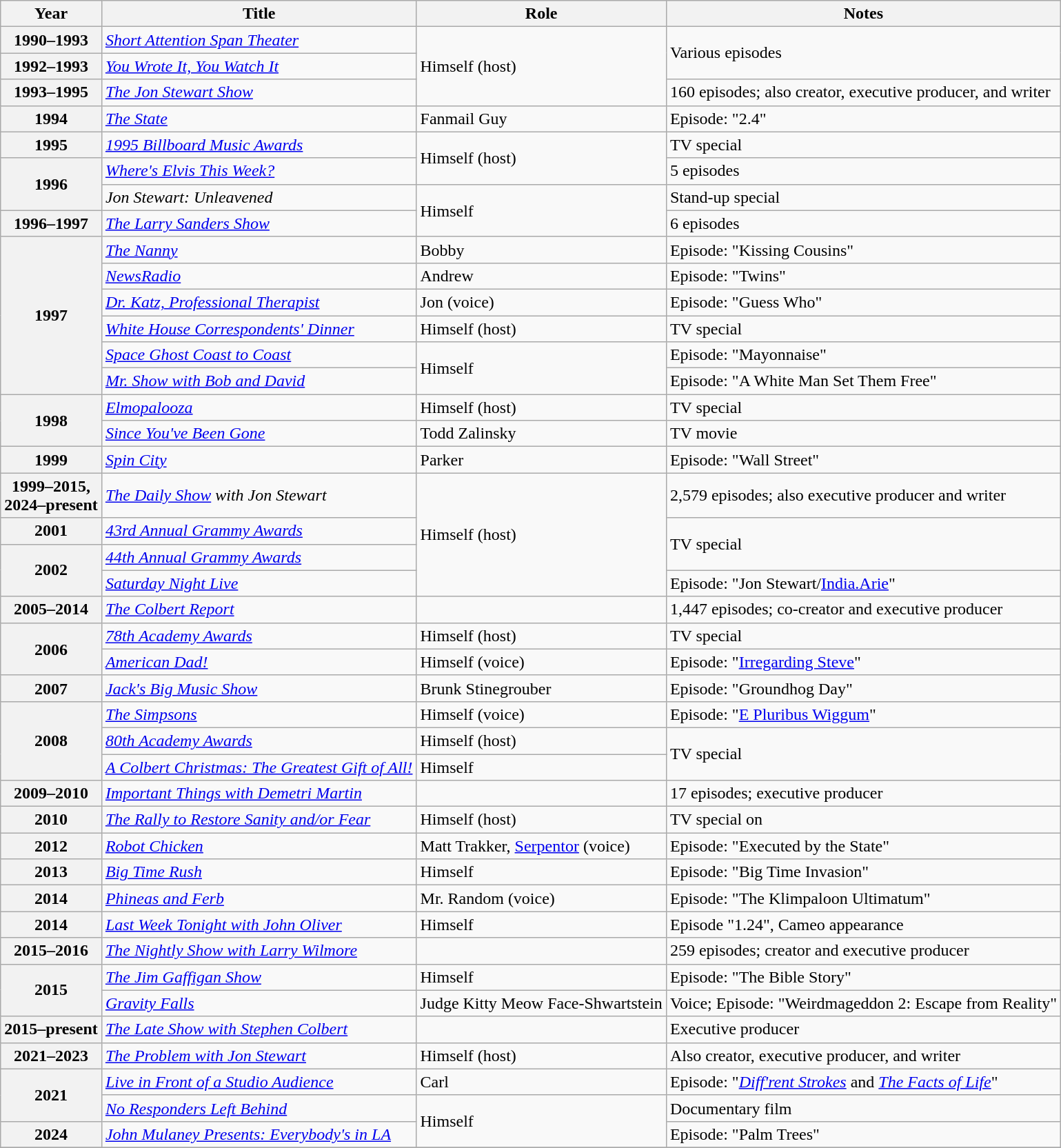<table class= "wikitable plainrowheaders sortable" style="margin-right: 0;">
<tr>
<th scope="col">Year</th>
<th scope="col">Title</th>
<th scope="col">Role</th>
<th scope="col" class="unsortable">Notes</th>
</tr>
<tr>
<th scope="row">1990–1993</th>
<td><em><a href='#'>Short Attention Span Theater</a></em></td>
<td rowspan="3">Himself (host)</td>
<td rowspan="2">Various episodes</td>
</tr>
<tr>
<th scope="row">1992–1993</th>
<td><em><a href='#'>You Wrote It, You Watch It</a></em></td>
</tr>
<tr>
<th scope="row">1993–1995</th>
<td><em><a href='#'>The Jon Stewart Show</a></em></td>
<td>160 episodes; also creator, executive producer, and writer</td>
</tr>
<tr>
<th scope="row">1994</th>
<td><em><a href='#'>The State</a></em></td>
<td>Fanmail Guy</td>
<td>Episode: "2.4"</td>
</tr>
<tr>
<th scope="row">1995</th>
<td><em><a href='#'>1995 Billboard Music Awards</a></em></td>
<td rowspan="2">Himself (host)</td>
<td>TV special</td>
</tr>
<tr>
<th scope="row" rowspan="2">1996</th>
<td><em><a href='#'>Where's Elvis This Week?</a></em></td>
<td>5 episodes</td>
</tr>
<tr>
<td><em>Jon Stewart: Unleavened</em></td>
<td rowspan="2">Himself</td>
<td>Stand-up special</td>
</tr>
<tr>
<th scope="row">1996–1997</th>
<td><em><a href='#'>The Larry Sanders Show</a></em></td>
<td>6 episodes</td>
</tr>
<tr>
<th scope="row" rowspan="6">1997</th>
<td><em><a href='#'>The Nanny</a></em></td>
<td>Bobby</td>
<td>Episode: "Kissing Cousins"</td>
</tr>
<tr>
<td><em><a href='#'>NewsRadio</a></em></td>
<td>Andrew</td>
<td>Episode: "Twins"</td>
</tr>
<tr>
<td><em><a href='#'>Dr. Katz, Professional Therapist</a></em></td>
<td>Jon (voice)</td>
<td>Episode: "Guess Who"</td>
</tr>
<tr>
<td><em><a href='#'>White House Correspondents' Dinner</a></em></td>
<td>Himself (host)</td>
<td>TV special</td>
</tr>
<tr>
<td><em><a href='#'>Space Ghost Coast to Coast</a></em></td>
<td rowspan="2">Himself</td>
<td>Episode: "Mayonnaise"</td>
</tr>
<tr>
<td><em><a href='#'>Mr. Show with Bob and David</a></em></td>
<td>Episode: "A White Man Set Them Free"</td>
</tr>
<tr>
<th scope="row" rowspan="2">1998</th>
<td><em><a href='#'>Elmopalooza</a></em></td>
<td>Himself (host)</td>
<td>TV special</td>
</tr>
<tr>
<td><em><a href='#'>Since You've Been Gone</a></em></td>
<td>Todd Zalinsky</td>
<td>TV movie</td>
</tr>
<tr>
<th scope="row">1999</th>
<td><em><a href='#'>Spin City</a></em></td>
<td>Parker</td>
<td>Episode: "Wall Street"</td>
</tr>
<tr>
<th scope="row">1999–2015,<br>2024–present</th>
<td><em><a href='#'>The Daily Show</a> with Jon Stewart</em></td>
<td rowspan="4">Himself (host)</td>
<td>2,579 episodes; also executive producer and writer</td>
</tr>
<tr>
<th scope="row">2001</th>
<td><em><a href='#'>43rd Annual Grammy Awards</a></em></td>
<td rowspan="2">TV special</td>
</tr>
<tr>
<th scope="row" rowspan="2">2002</th>
<td><em><a href='#'>44th Annual Grammy Awards</a></em></td>
</tr>
<tr>
<td><em><a href='#'>Saturday Night Live</a></em></td>
<td>Episode: "Jon Stewart/<a href='#'>India.Arie</a>"</td>
</tr>
<tr>
<th scope="row">2005–2014</th>
<td><em><a href='#'>The Colbert Report</a></em></td>
<td></td>
<td>1,447 episodes; co-creator and executive producer</td>
</tr>
<tr>
<th scope="row" rowspan="2">2006</th>
<td><em><a href='#'>78th Academy Awards</a></em></td>
<td>Himself (host)</td>
<td>TV special</td>
</tr>
<tr>
<td><em><a href='#'>American Dad!</a></em></td>
<td>Himself (voice)</td>
<td>Episode: "<a href='#'>Irregarding Steve</a>"</td>
</tr>
<tr>
<th scope="row">2007</th>
<td><em><a href='#'>Jack's Big Music Show</a></em></td>
<td>Brunk Stinegrouber</td>
<td>Episode: "Groundhog Day"</td>
</tr>
<tr>
<th scope="row" rowspan="3">2008</th>
<td><em><a href='#'>The Simpsons</a></em></td>
<td>Himself (voice)</td>
<td>Episode: "<a href='#'>E Pluribus Wiggum</a>"</td>
</tr>
<tr>
<td><em><a href='#'>80th Academy Awards</a></em></td>
<td>Himself (host)</td>
<td rowspan="2">TV special</td>
</tr>
<tr>
<td><em><a href='#'>A Colbert Christmas: The Greatest Gift of All!</a></em></td>
<td>Himself</td>
</tr>
<tr>
<th scope="row">2009–2010</th>
<td><em><a href='#'>Important Things with Demetri Martin</a></em></td>
<td></td>
<td>17 episodes; executive producer</td>
</tr>
<tr>
<th scope="row">2010</th>
<td><em><a href='#'>The Rally to Restore Sanity and/or Fear</a></em></td>
<td>Himself (host)</td>
<td>TV special  on</td>
</tr>
<tr>
<th scope="row">2012</th>
<td><em><a href='#'>Robot Chicken</a></em></td>
<td>Matt Trakker, <a href='#'>Serpentor</a> (voice)</td>
<td>Episode: "Executed by the State"</td>
</tr>
<tr>
<th scope="row">2013</th>
<td><em><a href='#'>Big Time Rush</a></em></td>
<td>Himself</td>
<td>Episode: "Big Time Invasion"</td>
</tr>
<tr>
<th scope="row">2014</th>
<td><em><a href='#'>Phineas and Ferb</a></em></td>
<td>Mr. Random (voice)</td>
<td>Episode: "The Klimpaloon Ultimatum"</td>
</tr>
<tr>
<th scope="row">2014</th>
<td><em><a href='#'>Last Week Tonight with John Oliver</a></em></td>
<td>Himself</td>
<td>Episode "1.24", Cameo appearance</td>
</tr>
<tr>
<th scope="row">2015–2016</th>
<td><em><a href='#'>The Nightly Show with Larry Wilmore</a></em></td>
<td></td>
<td>259 episodes; creator and executive producer</td>
</tr>
<tr>
<th scope="row" rowspan="2">2015</th>
<td><em><a href='#'>The Jim Gaffigan Show</a></em></td>
<td>Himself</td>
<td>Episode: "The Bible Story"</td>
</tr>
<tr>
<td><em><a href='#'>Gravity Falls</a></em></td>
<td>Judge Kitty Meow Face-Shwartstein</td>
<td>Voice; Episode: "Weirdmageddon 2: Escape from Reality"</td>
</tr>
<tr>
<th scope="row">2015–present</th>
<td><em><a href='#'>The Late Show with Stephen Colbert</a></em></td>
<td></td>
<td>Executive producer</td>
</tr>
<tr>
<th scope="row">2021–2023</th>
<td><em><a href='#'>The Problem with Jon Stewart</a></em></td>
<td>Himself (host)</td>
<td>Also creator, executive producer, and writer</td>
</tr>
<tr>
<th rowspan="2" scope="row">2021</th>
<td><em><a href='#'>Live in Front of a Studio Audience</a></em></td>
<td>Carl</td>
<td>Episode: "<em><a href='#'>Diff'rent Strokes</a></em> and <em><a href='#'>The Facts of Life</a></em>"</td>
</tr>
<tr>
<td><em><a href='#'>No Responders Left Behind</a></em></td>
<td rowspan="2">Himself</td>
<td>Documentary film</td>
</tr>
<tr>
<th scope="row">2024</th>
<td><em><a href='#'>John Mulaney Presents: Everybody's in LA</a></em></td>
<td>Episode: "Palm Trees"</td>
</tr>
<tr>
</tr>
</table>
